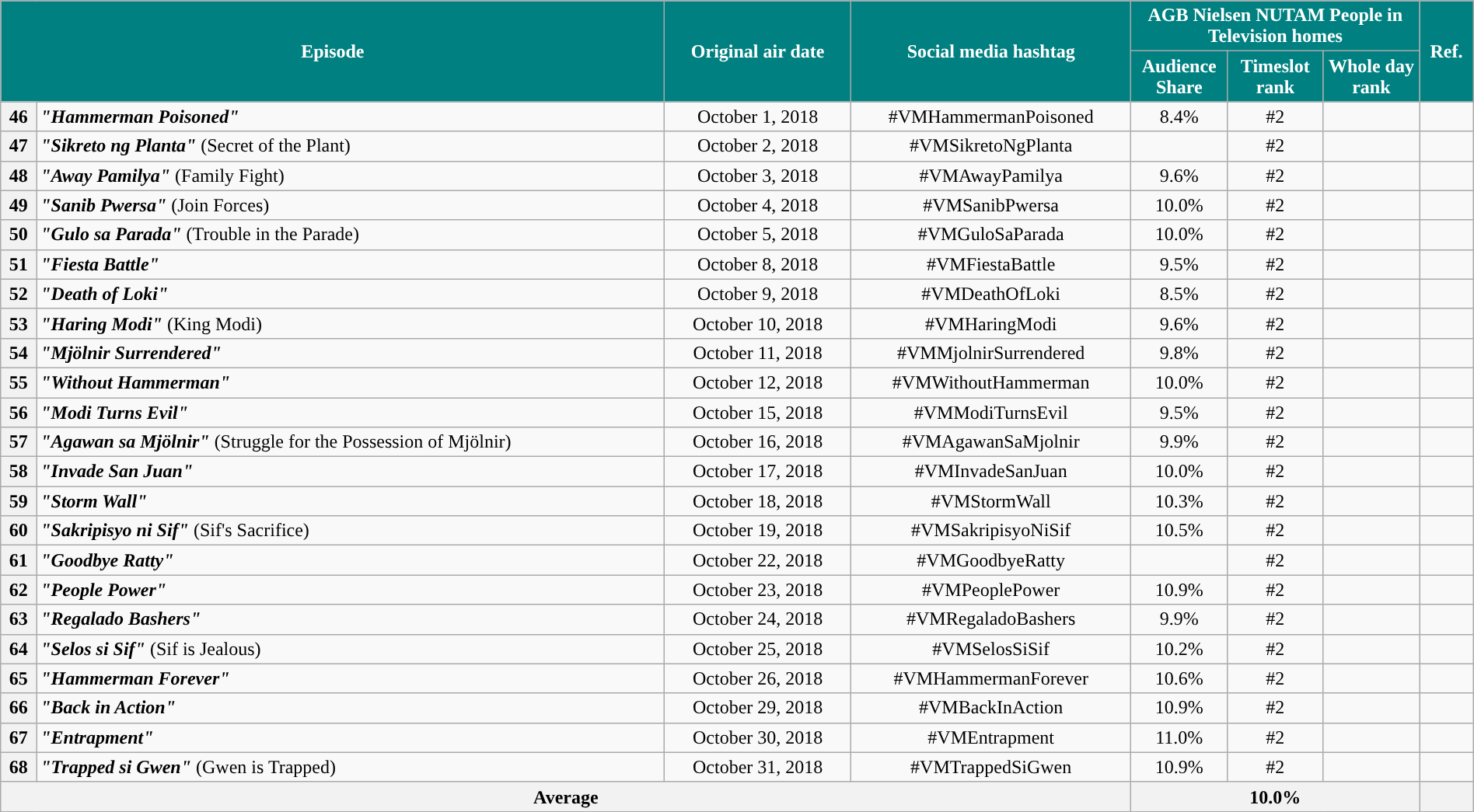<table class="wikitable" style="text-align:center; font-size:100%; line-height:18px;" width="100%">
<tr>
<th style="background-color:#008080; color:#ffffff;" colspan="2" rowspan="2">Episode</th>
<th style="background-color:#008080; color:white" rowspan="2">Original air date</th>
<th style="background-color:#008080; color:white" rowspan="2">Social media hashtag</th>
<th style="background-color:#008080; color:#ffffff;" colspan="3">AGB Nielsen NUTAM People in Television homes</th>
<th style="background-color:#008080; color:#ffffff;" rowspan="2">Ref.</th>
</tr>
<tr>
<th style="background-color:#008080; width:75px; color:#ffffff;">Audience Share</th>
<th style="background-color:#008080; width:75px; color:#ffffff;">Timeslot<br>rank</th>
<th style="background-color:#008080; width:75px; color:#ffffff;">Whole day<br>rank</th>
</tr>
<tr>
<th>46</th>
<td style="text-align: left;"><strong><em>"Hammerman Poisoned"</em></strong></td>
<td>October 1, 2018</td>
<td>#VMHammermanPoisoned</td>
<td>8.4%</td>
<td>#2</td>
<td></td>
<td></td>
</tr>
<tr>
<th>47</th>
<td style="text-align: left;"><strong><em>"Sikreto ng Planta"</em></strong> (Secret of the Plant)</td>
<td>October 2, 2018</td>
<td>#VMSikretoNgPlanta</td>
<td></td>
<td>#2</td>
<td></td>
<td></td>
</tr>
<tr>
<th>48</th>
<td style="text-align: left;"><strong><em>"Away Pamilya"</em></strong> (Family Fight)</td>
<td>October 3, 2018</td>
<td>#VMAwayPamilya</td>
<td>9.6%</td>
<td>#2</td>
<td></td>
<td></td>
</tr>
<tr>
<th>49</th>
<td style="text-align: left;"><strong><em>"Sanib Pwersa"</em></strong> (Join Forces)</td>
<td>October 4, 2018</td>
<td>#VMSanibPwersa</td>
<td>10.0%</td>
<td>#2</td>
<td></td>
<td></td>
</tr>
<tr>
<th>50</th>
<td style="text-align: left;"><strong><em>"Gulo sa Parada"</em></strong> (Trouble in the Parade)</td>
<td>October 5, 2018</td>
<td>#VMGuloSaParada</td>
<td>10.0%</td>
<td>#2</td>
<td></td>
<td></td>
</tr>
<tr>
<th>51</th>
<td style="text-align: left;"><strong><em>"Fiesta Battle"</em></strong></td>
<td>October 8, 2018</td>
<td>#VMFiestaBattle</td>
<td>9.5%</td>
<td>#2</td>
<td></td>
<td></td>
</tr>
<tr>
<th>52</th>
<td style="text-align: left;"><strong><em>"Death of Loki"</em></strong></td>
<td>October 9, 2018</td>
<td>#VMDeathOfLoki</td>
<td>8.5%</td>
<td>#2</td>
<td></td>
<td></td>
</tr>
<tr>
<th>53</th>
<td style="text-align: left;"><strong><em>"Haring Modi"</em></strong> (King Modi)</td>
<td>October 10, 2018</td>
<td>#VMHaringModi</td>
<td>9.6%</td>
<td>#2</td>
<td></td>
<td></td>
</tr>
<tr>
<th>54</th>
<td style="text-align: left;"><strong><em>"Mjölnir Surrendered"</em></strong></td>
<td>October 11, 2018</td>
<td>#VMMjolnirSurrendered</td>
<td>9.8%</td>
<td>#2</td>
<td></td>
<td></td>
</tr>
<tr>
<th>55</th>
<td style="text-align: left;"><strong><em>"Without Hammerman"</em></strong></td>
<td>October 12, 2018</td>
<td>#VMWithoutHammerman</td>
<td>10.0%</td>
<td>#2</td>
<td></td>
<td></td>
</tr>
<tr>
<th>56</th>
<td style="text-align: left;"><strong><em>"Modi Turns Evil"</em></strong></td>
<td>October 15, 2018</td>
<td>#VMModiTurnsEvil</td>
<td>9.5%</td>
<td>#2</td>
<td></td>
<td></td>
</tr>
<tr>
<th>57</th>
<td style="text-align: left;"><strong><em>"Agawan sa Mjölnir"</em></strong> (Struggle for the Possession of Mjölnir)</td>
<td>October 16, 2018</td>
<td>#VMAgawanSaMjolnir</td>
<td>9.9%</td>
<td>#2</td>
<td></td>
<td></td>
</tr>
<tr>
<th>58</th>
<td style="text-align: left;"><strong><em>"Invade San Juan"</em></strong></td>
<td>October 17, 2018</td>
<td>#VMInvadeSanJuan</td>
<td>10.0%</td>
<td>#2</td>
<td></td>
<td></td>
</tr>
<tr>
<th>59</th>
<td style="text-align: left;"><strong><em>"Storm Wall"</em></strong></td>
<td>October 18, 2018</td>
<td>#VMStormWall</td>
<td>10.3%</td>
<td>#2</td>
<td></td>
<td></td>
</tr>
<tr>
<th>60</th>
<td style="text-align: left;"><strong><em>"Sakripisyo ni Sif"</em></strong> (Sif's Sacrifice)</td>
<td>October 19, 2018</td>
<td>#VMSakripisyoNiSif</td>
<td>10.5%</td>
<td>#2</td>
<td></td>
<td></td>
</tr>
<tr>
<th>61</th>
<td style="text-align: left;"><strong><em>"Goodbye Ratty"</em></strong></td>
<td>October 22, 2018</td>
<td>#VMGoodbyeRatty</td>
<td></td>
<td>#2</td>
<td></td>
<td></td>
</tr>
<tr>
<th>62</th>
<td style="text-align: left;"><strong><em>"People Power"</em></strong></td>
<td>October 23, 2018</td>
<td>#VMPeoplePower</td>
<td>10.9%</td>
<td>#2</td>
<td></td>
<td></td>
</tr>
<tr>
<th>63</th>
<td style="text-align: left;"><strong><em>"Regalado Bashers"</em></strong></td>
<td>October 24, 2018</td>
<td>#VMRegaladoBashers</td>
<td>9.9%</td>
<td>#2</td>
<td></td>
<td></td>
</tr>
<tr>
<th>64</th>
<td style="text-align: left;"><strong><em>"Selos si Sif"</em></strong> (Sif is Jealous)</td>
<td>October 25, 2018</td>
<td>#VMSelosSiSif</td>
<td>10.2%</td>
<td>#2</td>
<td></td>
<td></td>
</tr>
<tr>
<th>65</th>
<td style="text-align: left;"><strong><em>"Hammerman Forever"</em></strong></td>
<td>October 26, 2018</td>
<td>#VMHammermanForever</td>
<td>10.6%</td>
<td>#2</td>
<td></td>
<td></td>
</tr>
<tr>
<th>66</th>
<td style="text-align: left;"><strong><em>"Back in Action"</em></strong></td>
<td>October 29, 2018</td>
<td>#VMBackInAction</td>
<td>10.9%</td>
<td>#2</td>
<td></td>
<td></td>
</tr>
<tr>
<th>67</th>
<td style="text-align: left;"><strong><em>"Entrapment"</em></strong></td>
<td>October 30, 2018</td>
<td>#VMEntrapment</td>
<td>11.0%</td>
<td>#2</td>
<td></td>
<td></td>
</tr>
<tr>
<th>68</th>
<td style="text-align: left;"><strong><em>"Trapped si Gwen"</em></strong> (Gwen is Trapped)</td>
<td>October 31, 2018</td>
<td>#VMTrappedSiGwen</td>
<td>10.9%</td>
<td>#2</td>
<td></td>
<td></td>
</tr>
<tr>
<th colspan="4">Average</th>
<th colspan="3">10.0%</th>
<th></th>
</tr>
<tr>
</tr>
</table>
